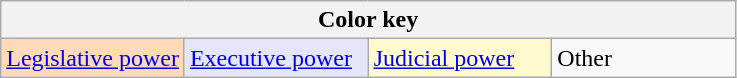<table class="wikitable" border="1">
<tr>
<th colspan="4">Color key</th>
</tr>
<tr>
<td style="background:PeachPuff" width="25%"><a href='#'>Legislative power</a></td>
<td style="background:Lavender" width="25%"><a href='#'>Executive power</a></td>
<td style="background:LemonChiffon" width="25%"><a href='#'>Judicial power</a></td>
<td width="25%">Other</td>
</tr>
</table>
